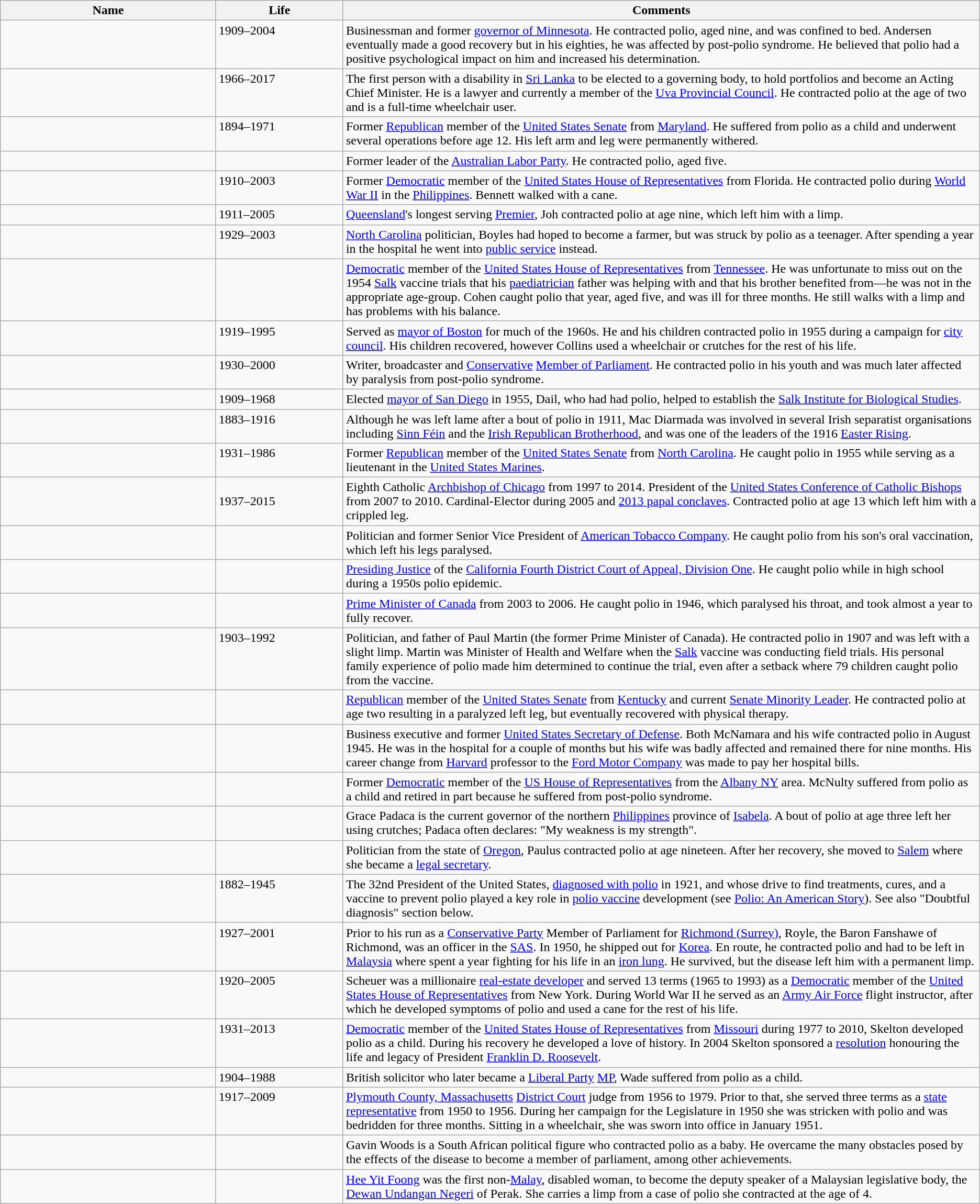<table class="sortable wikitable">
<tr>
<th width="22%">Name</th>
<th width="13%">Life</th>
<th class="unsortable" width="65%">Comments</th>
</tr>
<tr valign="top">
<td></td>
<td>1909–2004</td>
<td>Businessman and former <a href='#'>governor of Minnesota</a>. He contracted polio, aged nine, and was confined to bed. Andersen eventually made a good recovery but in his eighties, he was affected by post-polio syndrome. He believed that polio had a positive psychological impact on him and increased his determination.</td>
</tr>
<tr valign="top">
<td></td>
<td>1966–2017</td>
<td>The first person with a disability in <a href='#'>Sri Lanka</a> to be elected to a governing body, to hold portfolios and become an Acting Chief Minister. He is a lawyer and currently a member of the <a href='#'>Uva Provincial Council</a>. He contracted polio at the age of two and is a full-time wheelchair user.</td>
</tr>
<tr valign="top">
<td></td>
<td>1894–1971</td>
<td>Former <a href='#'>Republican</a> member of the <a href='#'>United States Senate</a> from <a href='#'>Maryland</a>. He suffered from polio as a child and underwent several operations before age 12. His left arm and leg were permanently withered.</td>
</tr>
<tr valign="top">
<td></td>
<td></td>
<td>Former leader of the <a href='#'>Australian Labor Party</a>. He contracted polio, aged five.</td>
</tr>
<tr valign="top">
<td></td>
<td>1910–2003</td>
<td>Former <a href='#'>Democratic</a> member of the <a href='#'>United States House of Representatives</a> from Florida. He contracted polio during <a href='#'>World War II</a> in the <a href='#'>Philippines</a>. Bennett walked with a cane.</td>
</tr>
<tr valign="top">
<td></td>
<td>1911–2005</td>
<td><a href='#'>Queensland</a>'s longest serving <a href='#'>Premier</a>, Joh contracted polio at age nine, which left him with a limp.</td>
</tr>
<tr valign="top">
<td></td>
<td>1929–2003</td>
<td><a href='#'>North Carolina</a> politician, Boyles had hoped to become a farmer, but was struck by polio as a teenager. After spending a year in the hospital he went into <a href='#'>public service</a> instead.</td>
</tr>
<tr valign="top">
<td></td>
<td></td>
<td><a href='#'>Democratic</a> member of the <a href='#'>United States House of Representatives</a> from <a href='#'>Tennessee</a>. He was unfortunate to miss out on the 1954 <a href='#'>Salk</a> vaccine trials that his <a href='#'>paediatrician</a> father was helping with and that his brother benefited from—he was not in the appropriate age-group. Cohen caught polio that year, aged five, and was ill for three months. He still walks with a limp and has problems with his balance.</td>
</tr>
<tr valign="top">
<td></td>
<td>1919–1995</td>
<td>Served as <a href='#'>mayor of Boston</a> for much of the 1960s. He and his children contracted polio in 1955 during a campaign for <a href='#'>city council</a>. His children recovered, however Collins used a wheelchair or crutches for the rest of his life.</td>
</tr>
<tr valign="top">
<td></td>
<td>1930–2000</td>
<td>Writer, broadcaster and <a href='#'>Conservative</a> <a href='#'>Member of Parliament</a>. He contracted polio in his youth and was much later affected by paralysis from post-polio syndrome.</td>
</tr>
<tr valign="top">
<td></td>
<td>1909–1968</td>
<td>Elected <a href='#'>mayor of San Diego</a> in 1955, Dail, who had had polio, helped to establish the <a href='#'>Salk Institute for Biological Studies</a>.</td>
</tr>
<tr valign="top">
<td></td>
<td>1883–1916</td>
<td>Although he was left lame after a bout of polio in 1911, Mac Diarmada was involved in several Irish separatist organisations including <a href='#'>Sinn Féin</a> and the <a href='#'>Irish Republican Brotherhood</a>, and was one of the leaders of the 1916 <a href='#'>Easter Rising</a>.</td>
</tr>
<tr valign="top">
<td></td>
<td>1931–1986</td>
<td>Former <a href='#'>Republican</a> member of the <a href='#'>United States Senate</a> from <a href='#'>North Carolina</a>. He caught polio in 1955 while serving as a lieutenant in the <a href='#'>United States Marines</a>.</td>
</tr>
<tr>
<td></td>
<td>1937–2015</td>
<td>Eighth Catholic <a href='#'>Archbishop of Chicago</a> from 1997 to 2014. President of the <a href='#'>United States Conference of Catholic Bishops</a> from 2007 to 2010. Cardinal-Elector during 2005 and <a href='#'>2013 papal conclaves</a>. Contracted polio at age 13 which left him with a crippled leg.</td>
</tr>
<tr valign="top">
<td></td>
<td></td>
<td>Politician and former Senior Vice President of <a href='#'>American Tobacco Company</a>. He caught polio from his son's oral vaccination, which left his legs paralysed.</td>
</tr>
<tr valign="top">
<td></td>
<td></td>
<td><a href='#'>Presiding Justice</a> of the <a href='#'>California Fourth District Court of Appeal, Division One</a>.  He caught polio while in high school during a 1950s polio epidemic.</td>
</tr>
<tr valign="top">
<td></td>
<td></td>
<td><a href='#'>Prime Minister of Canada</a> from 2003 to 2006. He caught polio in 1946, which paralysed his throat, and took almost a year to fully recover.</td>
</tr>
<tr valign="top">
<td></td>
<td>1903–1992</td>
<td>Politician, and father of Paul Martin (the former Prime Minister of Canada). He contracted polio in 1907 and was left with a slight limp. Martin was Minister of Health and Welfare when the <a href='#'>Salk</a> vaccine was conducting field trials. His personal family experience of polio made him determined to continue the trial, even after a setback where 79 children caught polio from the vaccine.</td>
</tr>
<tr valign="top">
<td></td>
<td></td>
<td><a href='#'>Republican</a> member of the <a href='#'>United States Senate</a> from <a href='#'>Kentucky</a> and current <a href='#'>Senate Minority Leader</a>. He contracted polio at age two resulting in a paralyzed left leg, but eventually recovered with physical therapy.</td>
</tr>
<tr valign="top">
<td></td>
<td></td>
<td>Business executive and former <a href='#'>United States Secretary of Defense</a>. Both McNamara and his wife contracted polio in August 1945. He was in the hospital for a couple of months but his wife was badly affected and remained there for nine months. His career change from <a href='#'>Harvard</a> professor to the <a href='#'>Ford Motor Company</a> was made to pay her hospital bills.</td>
</tr>
<tr valign="top">
<td></td>
<td></td>
<td>Former <a href='#'>Democratic</a> member of the <a href='#'>US House of Representatives</a> from the <a href='#'>Albany NY</a> area. McNulty suffered from polio as a child and retired in part because he suffered from post-polio syndrome.</td>
</tr>
<tr valign="top">
<td></td>
<td></td>
<td>Grace Padaca is the current governor of the northern <a href='#'>Philippines</a> province of <a href='#'>Isabela</a>. A bout of polio at age three left her using crutches; Padaca often declares: "My weakness is my strength".</td>
</tr>
<tr valign="top">
<td></td>
<td></td>
<td>Politician from the state of <a href='#'>Oregon</a>, Paulus contracted polio at age nineteen. After her recovery, she moved to <a href='#'>Salem</a> where she became a <a href='#'>legal secretary</a>.</td>
</tr>
<tr valign="top">
<td></td>
<td>1882–1945</td>
<td>The 32nd President of the United States, <a href='#'>diagnosed with polio</a> in 1921, and whose drive to find treatments, cures, and a vaccine to prevent polio played a key role in <a href='#'>polio vaccine</a> development (see <a href='#'>Polio: An American Story</a>). See also "Doubtful diagnosis" section below.</td>
</tr>
<tr valign="top">
<td></td>
<td>1927–2001</td>
<td>Prior to his run as a <a href='#'>Conservative Party</a> Member of Parliament for <a href='#'>Richmond (Surrey)</a>, Royle, the Baron Fanshawe of Richmond, was an officer in the <a href='#'>SAS</a>. In 1950, he shipped out for <a href='#'>Korea</a>. En route, he contracted polio and had to be left in <a href='#'>Malaysia</a> where spent a year fighting for his life in an <a href='#'>iron lung</a>. He survived, but the disease left him with a permanent limp.</td>
</tr>
<tr valign="top">
<td></td>
<td>1920–2005</td>
<td>Scheuer was a millionaire <a href='#'>real-estate developer</a> and served 13 terms (1965 to 1993) as a <a href='#'>Democratic</a> member of the <a href='#'>United States House of Representatives</a> from New York. During World War II he served as an <a href='#'>Army Air Force</a> flight instructor, after which he developed symptoms of polio and used a cane for the rest of his life.</td>
</tr>
<tr valign="top">
<td></td>
<td>1931–2013</td>
<td><a href='#'>Democratic</a> member of the <a href='#'>United States House of Representatives</a> from <a href='#'>Missouri</a> during 1977 to 2010, Skelton developed polio as a child. During his recovery he developed a love of history. In 2004 Skelton sponsored a <a href='#'>resolution</a> honouring the life and legacy of President <a href='#'>Franklin D. Roosevelt</a>.</td>
</tr>
<tr valign="top">
<td></td>
<td>1904–1988</td>
<td>British solicitor who later became a <a href='#'>Liberal Party</a> <a href='#'>MP</a>, Wade suffered from polio as a child.</td>
</tr>
<tr valign="top">
<td></td>
<td>1917–2009</td>
<td><a href='#'>Plymouth County, Massachusetts</a> <a href='#'>District Court</a> judge from 1956 to 1979. Prior to that, she served three terms as a <a href='#'>state representative</a> from 1950 to 1956. During her campaign for the Legislature in 1950 she was stricken with polio and was bedridden for three months. Sitting in a wheelchair, she was sworn into office in January 1951.</td>
</tr>
<tr valign="top">
<td></td>
<td></td>
<td>Gavin Woods is a South African political figure who contracted polio as a baby. He overcame the many obstacles posed by the effects of the disease to become a member of parliament, among other achievements.</td>
</tr>
<tr valign="top">
<td></td>
<td></td>
<td><a href='#'>Hee Yit Foong</a> was the first non-<a href='#'>Malay</a>, disabled woman, to become the deputy speaker of a Malaysian legislative body, the <a href='#'>Dewan Undangan Negeri</a> of Perak. She carries a limp from a case of polio she contracted at the age of 4.</td>
</tr>
</table>
